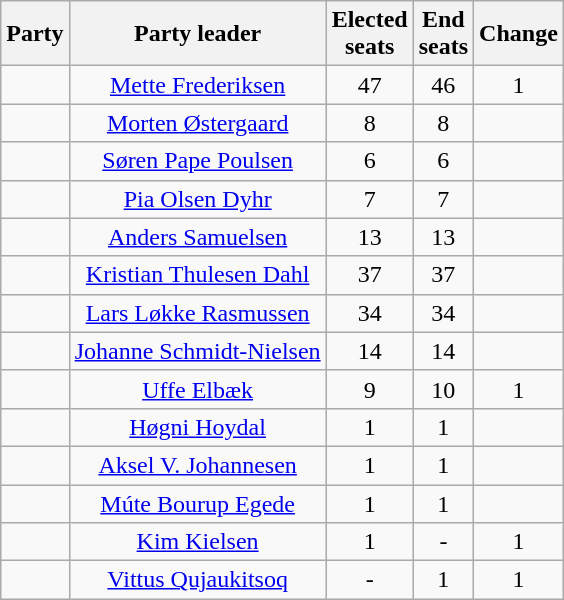<table class="wikitable sortable" style="text-align: center;">
<tr>
<th>Party</th>
<th>Party leader</th>
<th>Elected<br>seats</th>
<th>End<br>seats</th>
<th>Change</th>
</tr>
<tr>
<td data-sort-value="A" style="text-align: left;"></td>
<td><a href='#'>Mette Frederiksen</a></td>
<td>47</td>
<td>46</td>
<td data-sort-value="-1"> 1</td>
</tr>
<tr>
<td data-sort-value="B" style="text-align: left;"></td>
<td><a href='#'>Morten Østergaard</a></td>
<td>8</td>
<td>8</td>
<td data-sort-value="0"></td>
</tr>
<tr>
<td data-sort-value="C" style="text-align: left;"></td>
<td><a href='#'>Søren Pape Poulsen</a></td>
<td>6</td>
<td>6</td>
<td data-sort-value="0"></td>
</tr>
<tr>
<td data-sort-value="F" style="text-align: left;"></td>
<td><a href='#'>Pia Olsen Dyhr</a></td>
<td>7</td>
<td>7</td>
<td data-sort-value="0"></td>
</tr>
<tr>
<td data-sort-value="I" style="text-align: left;"></td>
<td><a href='#'>Anders Samuelsen</a></td>
<td>13</td>
<td>13</td>
<td data-sort-value="0"></td>
</tr>
<tr>
<td data-sort-value="O" style="text-align: left;"></td>
<td><a href='#'>Kristian Thulesen Dahl</a></td>
<td>37</td>
<td>37</td>
<td data-sort-value="0"></td>
</tr>
<tr>
<td data-sort-value="V" style="text-align: left;"></td>
<td><a href='#'>Lars Løkke Rasmussen</a></td>
<td>34</td>
<td>34</td>
<td data-sort-value="0"></td>
</tr>
<tr>
<td data-sort-value="ZA" style="text-align: left;"></td>
<td><a href='#'>Johanne Schmidt-Nielsen</a></td>
<td>14</td>
<td>14</td>
<td data-sort-value="0"></td>
</tr>
<tr>
<td data-sort-value="ZB" style="text-align: left;"></td>
<td><a href='#'>Uffe Elbæk</a></td>
<td>9</td>
<td>10</td>
<td data-sort-value="1"> 1</td>
</tr>
<tr>
<td data-sort-value="TJ" style="text-align: left;"></td>
<td><a href='#'>Høgni Hoydal</a></td>
<td>1</td>
<td>1</td>
<td data-sort-value="0"></td>
</tr>
<tr>
<td data-sort-value="JF" style="text-align: left;"></td>
<td><a href='#'>Aksel V. Johannesen</a></td>
<td>1</td>
<td>1</td>
<td data-sort-value="0"></td>
</tr>
<tr>
<td data-sort-value="IA" style="text-align: left;"></td>
<td><a href='#'>Múte Bourup Egede</a></td>
<td>1</td>
<td>1</td>
<td data-sort-value="0"></td>
</tr>
<tr>
<td data-sort-value="SI" style="text-align: left;"></td>
<td><a href='#'>Kim Kielsen</a></td>
<td>1</td>
<td>-</td>
<td data-sort-value="-1"> 1</td>
</tr>
<tr>
<td data-sort-value="NQ" style="text-align: left;"></td>
<td><a href='#'>Vittus Qujaukitsoq</a></td>
<td>-</td>
<td>1</td>
<td data-sort-value="1"> 1</td>
</tr>
</table>
